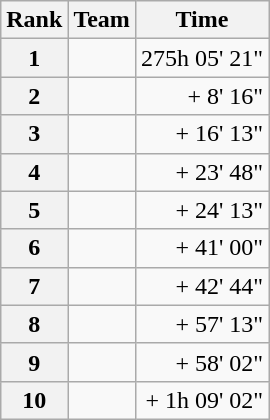<table class="wikitable">
<tr>
<th scope="col">Rank</th>
<th scope="col">Team</th>
<th scope="col">Time</th>
</tr>
<tr>
<th scope="row">1</th>
<td></td>
<td style="text-align:right;">275h 05' 21"</td>
</tr>
<tr>
<th scope="row">2</th>
<td></td>
<td style="text-align:right;">+ 8' 16"</td>
</tr>
<tr>
<th scope="row">3</th>
<td></td>
<td style="text-align:right;">+ 16' 13"</td>
</tr>
<tr>
<th scope="row">4</th>
<td></td>
<td style="text-align:right;">+ 23' 48"</td>
</tr>
<tr>
<th scope="row">5</th>
<td></td>
<td style="text-align:right;">+ 24' 13"</td>
</tr>
<tr>
<th scope="row">6</th>
<td></td>
<td style="text-align:right;">+ 41' 00"</td>
</tr>
<tr>
<th scope="row">7</th>
<td></td>
<td style="text-align:right;">+ 42' 44"</td>
</tr>
<tr>
<th scope="row">8</th>
<td></td>
<td style="text-align:right;">+ 57' 13"</td>
</tr>
<tr>
<th scope="row">9</th>
<td></td>
<td style="text-align:right;">+ 58' 02"</td>
</tr>
<tr>
<th scope="row">10</th>
<td></td>
<td style="text-align:right;">+ 1h 09' 02"</td>
</tr>
</table>
